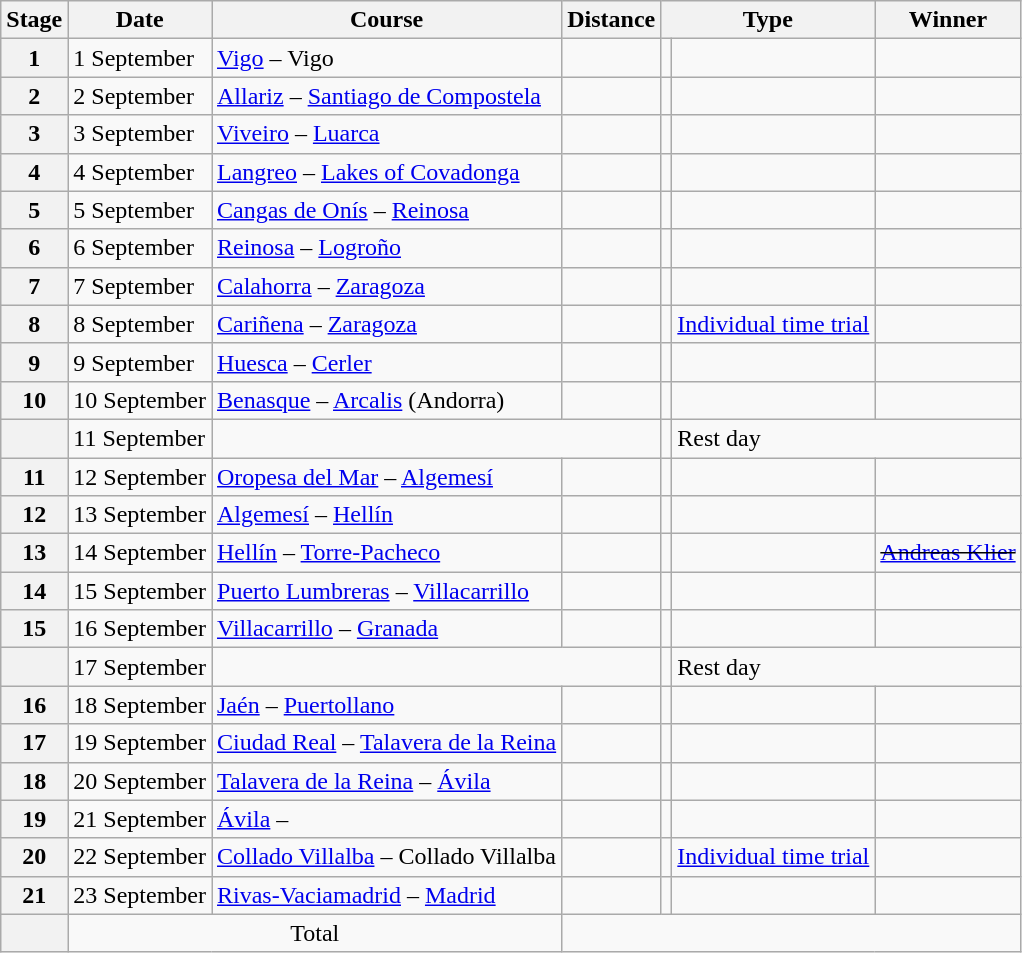<table class="wikitable">
<tr>
<th scope="col">Stage</th>
<th scope="col">Date</th>
<th scope="col">Course</th>
<th scope="col">Distance</th>
<th scope="col" colspan="2">Type</th>
<th scope="col">Winner</th>
</tr>
<tr>
<th scope="row">1</th>
<td>1 September</td>
<td><a href='#'>Vigo</a> – Vigo</td>
<td style="text-align:center;"></td>
<td></td>
<td></td>
<td></td>
</tr>
<tr>
<th scope="row">2</th>
<td>2 September</td>
<td><a href='#'>Allariz</a> – <a href='#'>Santiago de Compostela</a></td>
<td style="text-align:center;"></td>
<td></td>
<td></td>
<td></td>
</tr>
<tr>
<th scope="row">3</th>
<td>3 September</td>
<td><a href='#'>Viveiro</a> – <a href='#'>Luarca</a></td>
<td style="text-align:center;"></td>
<td></td>
<td></td>
<td></td>
</tr>
<tr>
<th scope="row">4</th>
<td>4 September</td>
<td><a href='#'>Langreo</a> – <a href='#'>Lakes of Covadonga</a></td>
<td style="text-align:center;"></td>
<td></td>
<td></td>
<td></td>
</tr>
<tr>
<th scope="row">5</th>
<td>5 September</td>
<td><a href='#'>Cangas de Onís</a> – <a href='#'>Reinosa</a></td>
<td style="text-align:center;"></td>
<td></td>
<td></td>
<td></td>
</tr>
<tr>
<th scope="row">6</th>
<td>6 September</td>
<td><a href='#'>Reinosa</a> – <a href='#'>Logroño</a></td>
<td style="text-align:center;"></td>
<td></td>
<td></td>
<td></td>
</tr>
<tr>
<th scope="row">7</th>
<td>7 September</td>
<td><a href='#'>Calahorra</a> – <a href='#'>Zaragoza</a></td>
<td style="text-align:center;"></td>
<td></td>
<td></td>
<td></td>
</tr>
<tr>
<th scope="row">8</th>
<td>8 September</td>
<td><a href='#'>Cariñena</a> – <a href='#'>Zaragoza</a></td>
<td style="text-align:center;"></td>
<td></td>
<td><a href='#'>Individual time trial</a></td>
<td></td>
</tr>
<tr>
<th scope="row">9</th>
<td>9 September</td>
<td><a href='#'>Huesca</a> – <a href='#'>Cerler</a></td>
<td style="text-align:center;"></td>
<td></td>
<td></td>
<td></td>
</tr>
<tr>
<th scope="row">10</th>
<td>10 September</td>
<td><a href='#'>Benasque</a> – <a href='#'>Arcalis</a> (Andorra)</td>
<td style="text-align:center;"></td>
<td></td>
<td></td>
<td></td>
</tr>
<tr>
<th scope="row"></th>
<td>11 September</td>
<td colspan="2"></td>
<td></td>
<td colspan="3">Rest day</td>
</tr>
<tr>
<th scope="row">11</th>
<td>12 September</td>
<td><a href='#'>Oropesa del Mar</a> – <a href='#'>Algemesí</a></td>
<td style="text-align:center;"></td>
<td></td>
<td></td>
<td></td>
</tr>
<tr>
<th scope="row">12</th>
<td>13 September</td>
<td><a href='#'>Algemesí</a> – <a href='#'>Hellín</a></td>
<td style="text-align:center;"></td>
<td></td>
<td></td>
<td></td>
</tr>
<tr>
<th scope="row">13</th>
<td>14 September</td>
<td><a href='#'>Hellín</a> – <a href='#'>Torre-Pacheco</a></td>
<td style="text-align:center;"></td>
<td></td>
<td></td>
<td><s><a href='#'>Andreas Klier</a></s></td>
</tr>
<tr>
<th scope="row">14</th>
<td>15 September</td>
<td><a href='#'>Puerto Lumbreras</a> – <a href='#'>Villacarrillo</a></td>
<td style="text-align:center;"></td>
<td></td>
<td></td>
<td></td>
</tr>
<tr>
<th scope="row">15</th>
<td>16 September</td>
<td><a href='#'>Villacarrillo</a> – <a href='#'>Granada</a></td>
<td style="text-align:center;"></td>
<td></td>
<td></td>
<td></td>
</tr>
<tr>
<th scope="row"></th>
<td>17 September</td>
<td colspan="2"></td>
<td></td>
<td colspan="3">Rest day</td>
</tr>
<tr>
<th scope="row">16</th>
<td>18 September</td>
<td><a href='#'>Jaén</a> – <a href='#'>Puertollano</a></td>
<td style="text-align:center;"></td>
<td></td>
<td></td>
<td></td>
</tr>
<tr>
<th scope="row">17</th>
<td>19 September</td>
<td><a href='#'>Ciudad Real</a> – <a href='#'>Talavera de la Reina</a></td>
<td style="text-align:center;"></td>
<td></td>
<td></td>
<td></td>
</tr>
<tr>
<th scope="row">18</th>
<td>20 September</td>
<td><a href='#'>Talavera de la Reina</a> – <a href='#'>Ávila</a></td>
<td style="text-align:center;"></td>
<td></td>
<td></td>
<td></td>
</tr>
<tr>
<th scope="row">19</th>
<td>21 September</td>
<td><a href='#'>Ávila</a> – </td>
<td style="text-align:center;"></td>
<td></td>
<td></td>
<td></td>
</tr>
<tr>
<th scope="row">20</th>
<td>22 September</td>
<td><a href='#'>Collado Villalba</a> – Collado Villalba</td>
<td style="text-align:center;"></td>
<td></td>
<td><a href='#'>Individual time trial</a></td>
<td></td>
</tr>
<tr>
<th scope="row">21</th>
<td>23 September</td>
<td><a href='#'>Rivas-Vaciamadrid</a> – <a href='#'>Madrid</a></td>
<td style="text-align:center;"></td>
<td></td>
<td></td>
<td></td>
</tr>
<tr>
<th scope="row"></th>
<td colspan="2" style="text-align:center">Total</td>
<td colspan="5" style="text-align:center"></td>
</tr>
</table>
